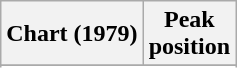<table class="wikitable sortable plainrowheaders" style="text-align:center">
<tr>
<th scope="col">Chart (1979)</th>
<th scope="col">Peak<br>position</th>
</tr>
<tr>
</tr>
<tr>
</tr>
</table>
